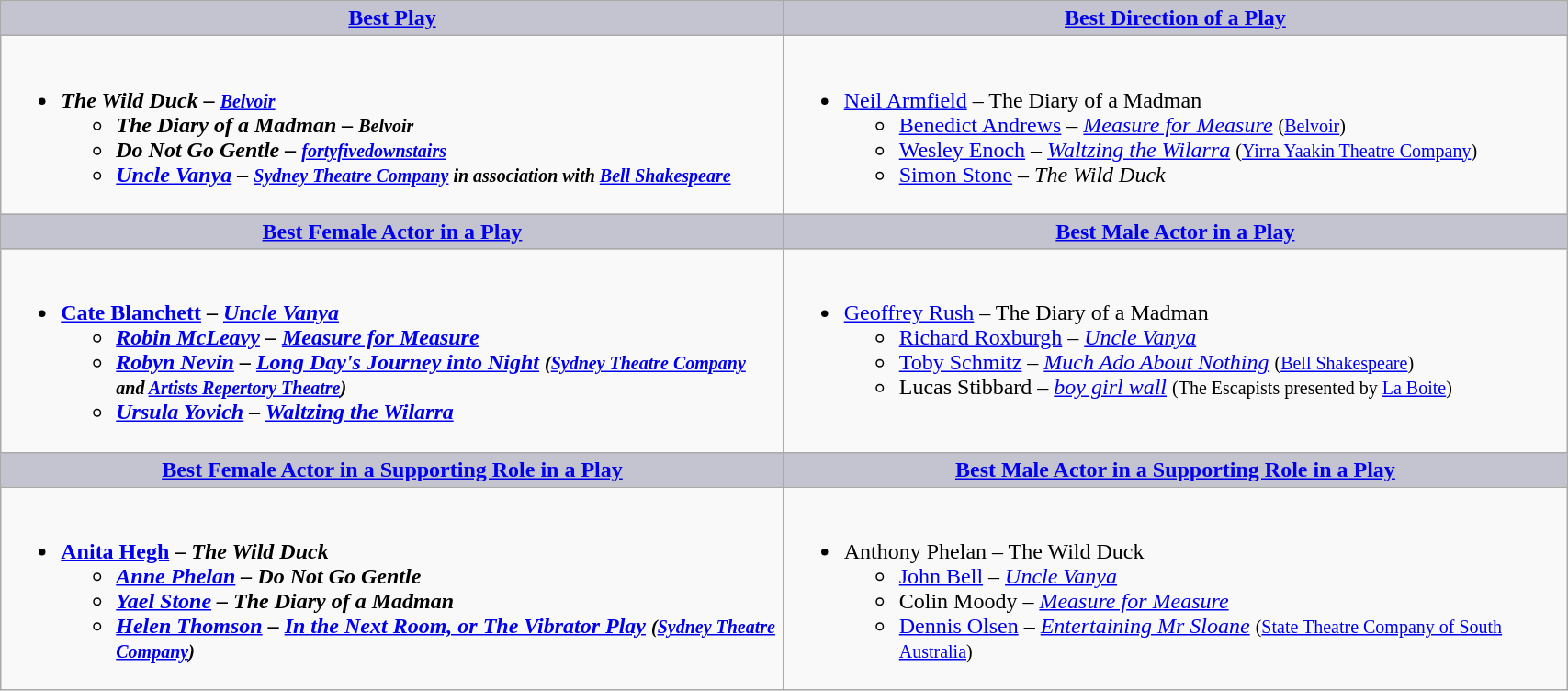<table class="wikitable" style="width:90%;" cellpadding="5">
<tr>
<th style="background:#C4C3D0;width:50%"><a href='#'>Best Play</a></th>
<th style="background:#C4C3D0;width:50%"><a href='#'>Best Direction of a Play</a></th>
</tr>
<tr>
<td valign="top"><br><ul><li><strong><em>The Wild Duck<em> – <small><a href='#'>Belvoir</a></small><strong><ul><li></em>The Diary of a Madman<em> – <small>Belvoir</small></li><li></em>Do Not Go Gentle<em>  – <small><a href='#'>fortyfivedownstairs</a></small></li><li></em><a href='#'>Uncle Vanya</a><em> – <small><a href='#'>Sydney Theatre Company</a> in association with <a href='#'>Bell Shakespeare</a></small></li></ul></li></ul></td>
<td valign="top"><br><ul><li></strong><a href='#'>Neil Armfield</a> – </em>The Diary of a Madman</em></strong><ul><li><a href='#'>Benedict Andrews</a> – <em><a href='#'>Measure for Measure</a></em> <small>(<a href='#'>Belvoir</a>)</small></li><li><a href='#'>Wesley Enoch</a> – <em><a href='#'>Waltzing the Wilarra</a></em> <small>(<a href='#'>Yirra Yaakin Theatre Company</a>)</small></li><li><a href='#'>Simon Stone</a> – <em>The Wild Duck</em></li></ul></li></ul></td>
</tr>
<tr>
<th style="background:#C4C3D0;width:50%"><a href='#'>Best Female Actor in a Play</a></th>
<th style="background:#C4C3D0;width:50%"><a href='#'>Best Male Actor in a Play</a></th>
</tr>
<tr>
<td valign="top"><br><ul><li><strong><a href='#'>Cate Blanchett</a> – <em><a href='#'>Uncle Vanya</a><strong><em><ul><li><a href='#'>Robin McLeavy</a> – </em><a href='#'>Measure for Measure</a><em></li><li><a href='#'>Robyn Nevin</a> – </em><a href='#'>Long Day's Journey into Night</a><em> <small>(<a href='#'>Sydney Theatre Company</a> and <a href='#'>Artists Repertory Theatre</a>)</small></li><li><a href='#'>Ursula Yovich</a> – </em><a href='#'>Waltzing the Wilarra</a><em></li></ul></li></ul></td>
<td valign="top"><br><ul><li></strong><a href='#'>Geoffrey Rush</a> – </em>The Diary of a Madman</em></strong><ul><li><a href='#'>Richard Roxburgh</a> – <em><a href='#'>Uncle Vanya</a></em></li><li><a href='#'>Toby Schmitz</a> – <em><a href='#'>Much Ado About Nothing</a></em> <small>(<a href='#'>Bell Shakespeare</a>)</small></li><li>Lucas Stibbard – <em><a href='#'>boy girl wall</a></em> <small>(The Escapists presented by <a href='#'>La Boite</a>)</small></li></ul></li></ul></td>
</tr>
<tr>
<th style="background:#C4C3D0;width:50%"><a href='#'>Best Female Actor in a Supporting Role in a Play</a></th>
<th style="background:#C4C3D0;width:50%"><a href='#'>Best Male Actor in a Supporting Role in a Play</a></th>
</tr>
<tr>
<td valign="top"><br><ul><li><strong><a href='#'>Anita Hegh</a> – <em>The Wild Duck<strong><em><ul><li><a href='#'>Anne Phelan</a> – </em>Do Not Go Gentle<em></li><li><a href='#'>Yael Stone</a> – </em>The Diary of a Madman<em></li><li><a href='#'>Helen Thomson</a> – </em><a href='#'>In the Next Room, or The Vibrator Play</a><em> <small>(<a href='#'>Sydney Theatre Company</a>)</small></li></ul></li></ul></td>
<td valign="top"><br><ul><li></strong>Anthony Phelan – </em>The Wild Duck</em></strong><ul><li><a href='#'>John Bell</a> – <em><a href='#'>Uncle Vanya</a></em></li><li>Colin Moody – <em><a href='#'>Measure for Measure</a></em></li><li><a href='#'>Dennis Olsen</a> – <em><a href='#'>Entertaining Mr Sloane</a></em> <small>(<a href='#'>State Theatre Company of South Australia</a>)</small></li></ul></li></ul></td>
</tr>
</table>
